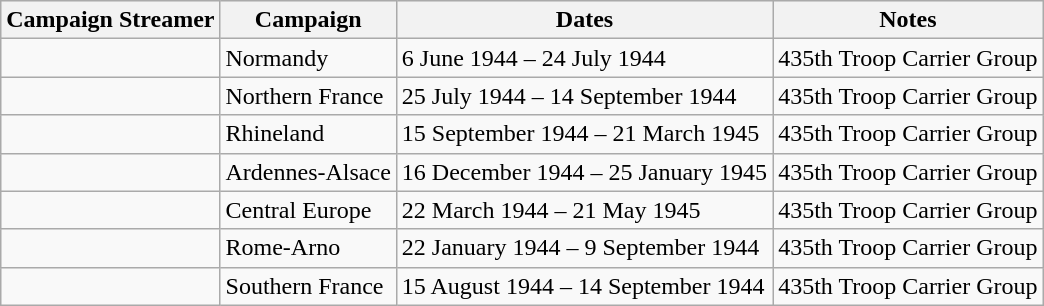<table class="wikitable">
<tr style="background:#efefef;">
<th>Campaign Streamer</th>
<th>Campaign</th>
<th>Dates</th>
<th>Notes</th>
</tr>
<tr>
<td></td>
<td>Normandy</td>
<td>6 June 1944 – 24 July 1944</td>
<td>435th Troop Carrier Group</td>
</tr>
<tr>
<td></td>
<td>Northern France</td>
<td>25 July 1944 – 14 September 1944</td>
<td>435th Troop Carrier Group</td>
</tr>
<tr>
<td></td>
<td>Rhineland</td>
<td>15 September 1944 – 21 March 1945</td>
<td>435th Troop Carrier Group</td>
</tr>
<tr>
<td></td>
<td>Ardennes-Alsace</td>
<td>16 December 1944 – 25 January 1945</td>
<td>435th Troop Carrier Group</td>
</tr>
<tr>
<td></td>
<td>Central Europe</td>
<td>22 March 1944 – 21 May 1945</td>
<td>435th Troop Carrier Group</td>
</tr>
<tr>
<td></td>
<td>Rome-Arno</td>
<td>22 January 1944 – 9 September 1944</td>
<td>435th Troop Carrier Group</td>
</tr>
<tr>
<td></td>
<td>Southern France</td>
<td>15 August 1944 – 14 September 1944</td>
<td>435th Troop Carrier Group</td>
</tr>
</table>
